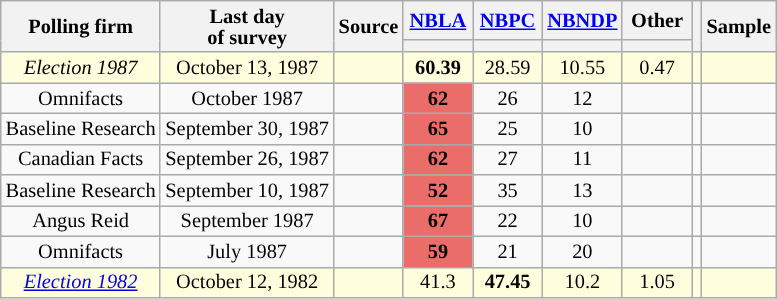<table class="wikitable sortable" style="text-align:center;font-size:85%;line-height:14px;" align="center">
<tr>
<th rowspan="2">Polling firm</th>
<th rowspan="2">Last day <br>of survey</th>
<th rowspan="2">Source</th>
<th class="unsortable" style="width:40px;"><a href='#'>NBLA</a></th>
<th class="unsortable" style="width:40px;"><a href='#'>NBPC</a></th>
<th class="unsortable" style="width:40px;"><a href='#'>NBNDP</a></th>
<th class="unsortable" style="width:40px;">Other</th>
<th rowspan="2"></th>
<th rowspan="2">Sample</th>
</tr>
<tr style="line-height:5px;">
<th style="background:"></th>
<th style="background:"></th>
<th style="background:"></th>
<th style="background:"></th>
</tr>
<tr>
<td style="background:#ffd;"><em>Election 1987</em></td>
<td style="background:#ffd;">October 13, 1987</td>
<td style="background:#ffd;"></td>
<td style="background:#ffd;"><strong>60.39</strong></td>
<td style="background:#ffd;">28.59</td>
<td style="background:#ffd;">10.55</td>
<td style="background:#ffd;">0.47</td>
<td style="background:#ffd;"></td>
<td style="background:#ffd;"></td>
</tr>
<tr>
<td>Omnifacts</td>
<td>October 1987</td>
<td></td>
<td style="background:#EA6D6A"><strong>62</strong></td>
<td>26</td>
<td>12</td>
<td></td>
<td></td>
<td></td>
</tr>
<tr>
<td>Baseline Research</td>
<td>September 30, 1987</td>
<td></td>
<td style="background:#EA6D6A"><strong>65</strong></td>
<td>25</td>
<td>10</td>
<td></td>
<td></td>
<td></td>
</tr>
<tr>
<td>Canadian Facts</td>
<td>September 26, 1987</td>
<td></td>
<td style="background:#EA6D6A"><strong>62</strong></td>
<td>27</td>
<td>11</td>
<td></td>
<td></td>
<td></td>
</tr>
<tr>
<td>Baseline Research</td>
<td>September 10, 1987</td>
<td></td>
<td style="background:#EA6D6A"><strong>52</strong></td>
<td>35</td>
<td>13</td>
<td></td>
<td></td>
<td></td>
</tr>
<tr>
<td>Angus Reid</td>
<td>September 1987</td>
<td></td>
<td style="background:#EA6D6A"><strong>67</strong></td>
<td>22</td>
<td>10</td>
<td></td>
<td></td>
<td></td>
</tr>
<tr>
<td>Omnifacts</td>
<td>July 1987</td>
<td></td>
<td style="background:#EA6D6A"><strong>59</strong></td>
<td>21</td>
<td>20</td>
<td></td>
<td></td>
<td></td>
</tr>
<tr>
<td style="background:#ffd;"><em><a href='#'>Election 1982</a></em></td>
<td style="background:#ffd;">October 12, 1982</td>
<td style="background:#ffd;"></td>
<td style="background:#ffd;">41.3</td>
<td style="background:#ffd;"><strong>47.45</strong></td>
<td style="background:#ffd;">10.2</td>
<td style="background:#ffd;">1.05</td>
<td style="background:#ffd;"></td>
<td style="background:#ffd;"></td>
</tr>
</table>
